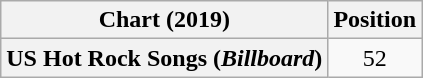<table class="wikitable plainrowheaders">
<tr>
<th scope="col">Chart (2019)</th>
<th scope="col">Position</th>
</tr>
<tr>
<th scope="row">US Hot Rock Songs (<em>Billboard</em>)</th>
<td style="text-align:center">52</td>
</tr>
</table>
